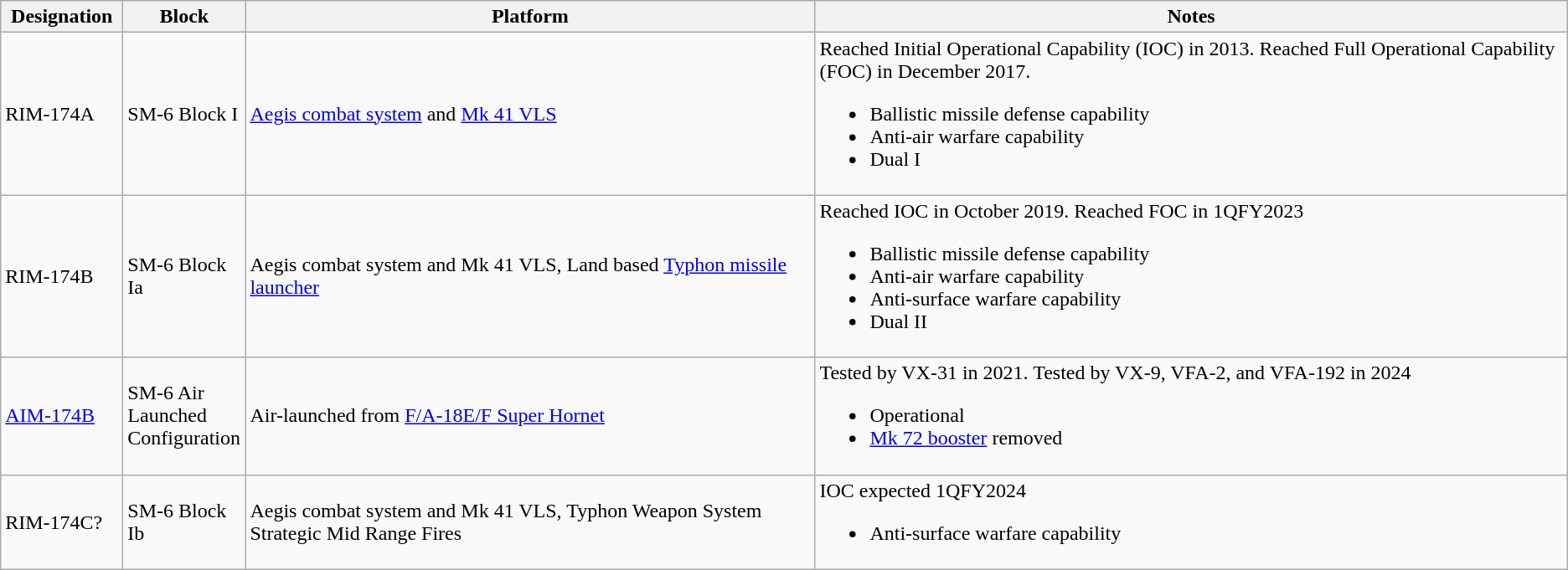<table class="sortable wikitable">
<tr>
<th style=width:90px>Designation</th>
<th style=width:90px>Block</th>
<th>Platform</th>
<th>Notes</th>
</tr>
<tr>
<td>RIM-174A</td>
<td>SM-6 Block I</td>
<td><a href='#'>Aegis combat system</a> and <a href='#'>Mk 41 VLS</a></td>
<td>Reached Initial Operational Capability (IOC) in 2013. Reached Full Operational Capability (FOC) in December 2017.<br><ul><li>Ballistic missile defense capability</li><li>Anti-air warfare capability</li><li>Dual I</li></ul></td>
</tr>
<tr>
<td>RIM-174B</td>
<td>SM-6 Block Ia</td>
<td>Aegis combat system and Mk 41 VLS, Land based <a href='#'>Typhon missile launcher</a></td>
<td>Reached IOC in October 2019. Reached FOC in 1QFY2023<br><ul><li>Ballistic missile defense capability</li><li>Anti-air warfare capability</li><li>Anti-surface warfare capability</li><li>Dual II</li></ul></td>
</tr>
<tr>
<td><a href='#'>AIM-174B</a></td>
<td>SM-6 Air Launched Configuration</td>
<td>Air-launched from <a href='#'>F/A-18E/F Super Hornet</a></td>
<td>Tested by VX-31 in 2021. Tested by VX-9, VFA-2, and VFA-192 in 2024<br><ul><li>Operational</li><li><a href='#'>Mk 72 booster</a> removed</li></ul></td>
</tr>
<tr>
<td>RIM-174C?</td>
<td>SM-6 Block Ib</td>
<td>Aegis combat system and Mk 41 VLS, Typhon Weapon System Strategic Mid Range Fires</td>
<td>IOC expected 1QFY2024<br><ul><li>Anti-surface warfare capability</li></ul></td>
</tr>
</table>
